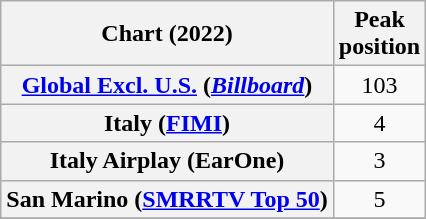<table class="wikitable sortable plainrowheaders" style="text-align:center">
<tr>
<th scope="col">Chart (2022)</th>
<th scope="col">Peak<br>position</th>
</tr>
<tr>
<th scope="row"><a href='#'>Global Excl. U.S.</a> (<em><a href='#'>Billboard</a></em>)</th>
<td>103</td>
</tr>
<tr>
<th scope="row">Italy (<a href='#'>FIMI</a>)</th>
<td>4</td>
</tr>
<tr>
<th scope="row">Italy Airplay (EarOne)</th>
<td align="center">3</td>
</tr>
<tr>
<th scope="row">San Marino (<a href='#'>SMRRTV Top 50</a>)</th>
<td>5</td>
</tr>
<tr>
</tr>
</table>
